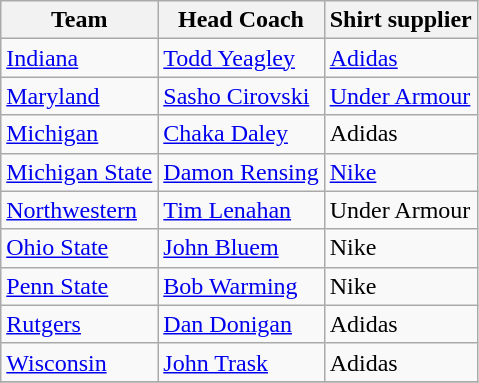<table class="wikitable sortable" style="text-align: left;">
<tr>
<th>Team</th>
<th>Head Coach</th>
<th>Shirt supplier</th>
</tr>
<tr>
<td><a href='#'>Indiana</a></td>
<td> <a href='#'>Todd Yeagley</a></td>
<td> <a href='#'>Adidas</a></td>
</tr>
<tr>
<td><a href='#'>Maryland</a></td>
<td> <a href='#'>Sasho Cirovski</a></td>
<td> <a href='#'>Under Armour</a></td>
</tr>
<tr>
<td><a href='#'>Michigan</a></td>
<td> <a href='#'>Chaka Daley</a></td>
<td> Adidas</td>
</tr>
<tr>
<td><a href='#'>Michigan State</a></td>
<td> <a href='#'>Damon Rensing</a></td>
<td> <a href='#'>Nike</a></td>
</tr>
<tr>
<td><a href='#'>Northwestern</a></td>
<td> <a href='#'>Tim Lenahan</a></td>
<td> Under Armour</td>
</tr>
<tr>
<td><a href='#'>Ohio State</a></td>
<td> <a href='#'>John Bluem</a></td>
<td> Nike</td>
</tr>
<tr>
<td><a href='#'>Penn State</a></td>
<td> <a href='#'>Bob Warming</a></td>
<td> Nike</td>
</tr>
<tr>
<td><a href='#'>Rutgers</a></td>
<td> <a href='#'>Dan Donigan</a></td>
<td> Adidas</td>
</tr>
<tr>
<td><a href='#'>Wisconsin</a></td>
<td> <a href='#'>John Trask</a></td>
<td> Adidas</td>
</tr>
<tr>
</tr>
</table>
